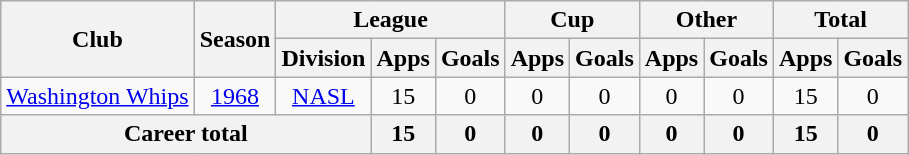<table class="wikitable" style="text-align: center">
<tr>
<th rowspan="2">Club</th>
<th rowspan="2">Season</th>
<th colspan="3">League</th>
<th colspan="2">Cup</th>
<th colspan="2">Other</th>
<th colspan="2">Total</th>
</tr>
<tr>
<th>Division</th>
<th>Apps</th>
<th>Goals</th>
<th>Apps</th>
<th>Goals</th>
<th>Apps</th>
<th>Goals</th>
<th>Apps</th>
<th>Goals</th>
</tr>
<tr>
<td><a href='#'>Washington Whips</a></td>
<td><a href='#'>1968</a></td>
<td><a href='#'>NASL</a></td>
<td>15</td>
<td>0</td>
<td>0</td>
<td>0</td>
<td>0</td>
<td>0</td>
<td>15</td>
<td>0</td>
</tr>
<tr>
<th colspan="3"><strong>Career total</strong></th>
<th>15</th>
<th>0</th>
<th>0</th>
<th>0</th>
<th>0</th>
<th>0</th>
<th>15</th>
<th>0</th>
</tr>
</table>
